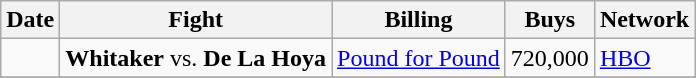<table class="wikitable">
<tr>
<th>Date</th>
<th>Fight</th>
<th>Billing</th>
<th>Buys</th>
<th>Network</th>
</tr>
<tr>
<td></td>
<td><strong>Whitaker</strong> vs. <strong>De La Hoya</strong></td>
<td><a href='#'>Pound for Pound</a></td>
<td>720,000</td>
<td><a href='#'>HBO</a></td>
</tr>
<tr>
</tr>
</table>
